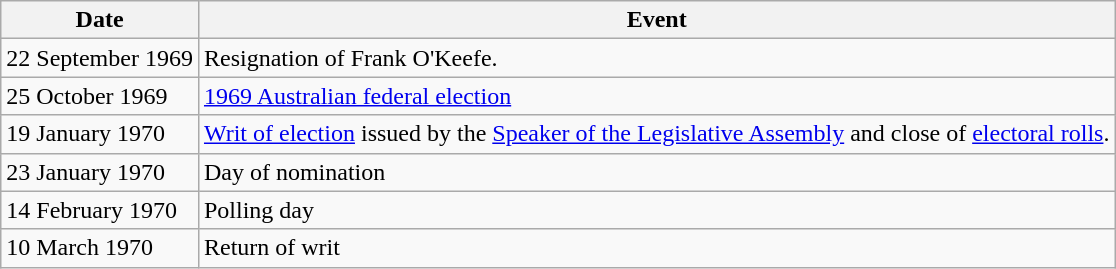<table class="wikitable">
<tr>
<th>Date</th>
<th>Event</th>
</tr>
<tr>
<td>22 September 1969</td>
<td>Resignation of Frank O'Keefe.</td>
</tr>
<tr>
<td>25 October 1969</td>
<td><a href='#'>1969 Australian federal election</a></td>
</tr>
<tr>
<td>19 January 1970</td>
<td><a href='#'>Writ of election</a> issued by the <a href='#'>Speaker of the Legislative Assembly</a> and close of <a href='#'>electoral rolls</a>.</td>
</tr>
<tr>
<td>23 January 1970</td>
<td>Day of nomination</td>
</tr>
<tr>
<td>14 February 1970</td>
<td>Polling day</td>
</tr>
<tr>
<td>10 March 1970</td>
<td>Return of writ</td>
</tr>
</table>
